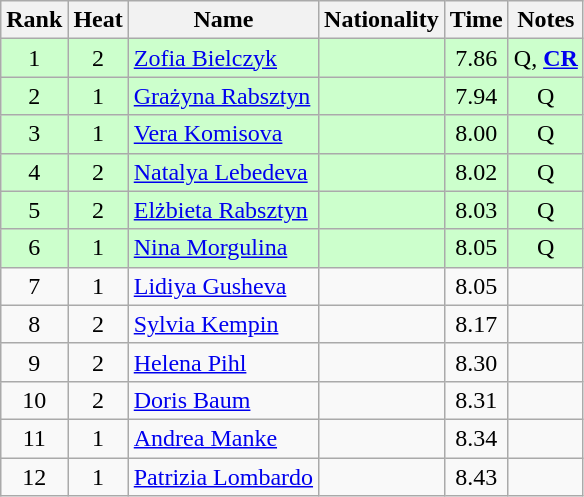<table class="wikitable sortable" style="text-align:center">
<tr>
<th>Rank</th>
<th>Heat</th>
<th>Name</th>
<th>Nationality</th>
<th>Time</th>
<th>Notes</th>
</tr>
<tr bgcolor=ccffcc>
<td>1</td>
<td>2</td>
<td align="left"><a href='#'>Zofia Bielczyk</a></td>
<td align=left></td>
<td>7.86</td>
<td>Q, <strong><a href='#'>CR</a></strong></td>
</tr>
<tr bgcolor=ccffcc>
<td>2</td>
<td>1</td>
<td align="left"><a href='#'>Grażyna Rabsztyn</a></td>
<td align=left></td>
<td>7.94</td>
<td>Q</td>
</tr>
<tr bgcolor=ccffcc>
<td>3</td>
<td>1</td>
<td align="left"><a href='#'>Vera Komisova</a></td>
<td align=left></td>
<td>8.00</td>
<td>Q</td>
</tr>
<tr bgcolor=ccffcc>
<td>4</td>
<td>2</td>
<td align="left"><a href='#'>Natalya Lebedeva</a></td>
<td align=left></td>
<td>8.02</td>
<td>Q</td>
</tr>
<tr bgcolor=ccffcc>
<td>5</td>
<td>2</td>
<td align="left"><a href='#'>Elżbieta Rabsztyn</a></td>
<td align=left></td>
<td>8.03</td>
<td>Q</td>
</tr>
<tr bgcolor=ccffcc>
<td>6</td>
<td>1</td>
<td align="left"><a href='#'>Nina Morgulina</a></td>
<td align=left></td>
<td>8.05</td>
<td>Q</td>
</tr>
<tr>
<td>7</td>
<td>1</td>
<td align="left"><a href='#'>Lidiya Gusheva</a></td>
<td align=left></td>
<td>8.05</td>
<td></td>
</tr>
<tr>
<td>8</td>
<td>2</td>
<td align="left"><a href='#'>Sylvia Kempin</a></td>
<td align=left></td>
<td>8.17</td>
<td></td>
</tr>
<tr>
<td>9</td>
<td>2</td>
<td align="left"><a href='#'>Helena Pihl</a></td>
<td align=left></td>
<td>8.30</td>
<td></td>
</tr>
<tr>
<td>10</td>
<td>2</td>
<td align="left"><a href='#'>Doris Baum</a></td>
<td align=left></td>
<td>8.31</td>
<td></td>
</tr>
<tr>
<td>11</td>
<td>1</td>
<td align="left"><a href='#'>Andrea Manke</a></td>
<td align=left></td>
<td>8.34</td>
<td></td>
</tr>
<tr>
<td>12</td>
<td>1</td>
<td align="left"><a href='#'>Patrizia Lombardo</a></td>
<td align=left></td>
<td>8.43</td>
<td></td>
</tr>
</table>
